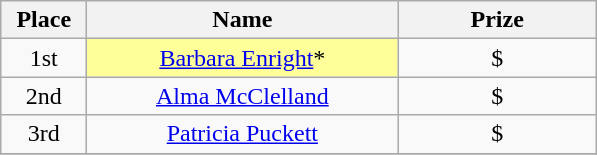<table class="wikitable">
<tr>
<th width="50">Place</th>
<th width="200">Name</th>
<th width="125">Prize</th>
</tr>
<tr>
<td align = "center">1st</td>
<td align = "center" bgcolor="#FFFF99"><a href='#'>Barbara Enright</a>*</td>
<td align = "center">$</td>
</tr>
<tr>
<td align = "center">2nd</td>
<td align = "center"><a href='#'>Alma McClelland</a></td>
<td align = "center">$</td>
</tr>
<tr>
<td align = "center">3rd</td>
<td align = "center"><a href='#'>Patricia Puckett</a></td>
<td align = "center">$</td>
</tr>
<tr>
</tr>
</table>
